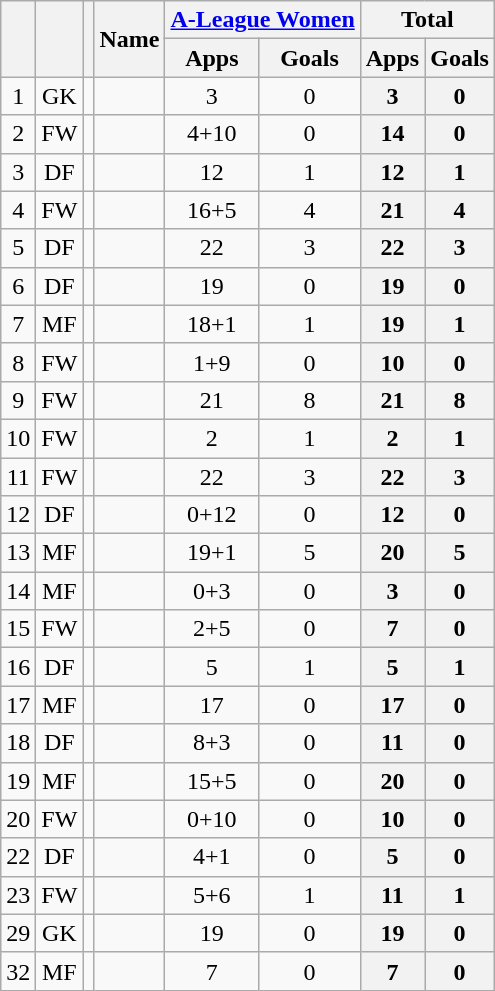<table class="wikitable sortable" style="text-align:center;">
<tr>
<th rowspan="2"></th>
<th rowspan="2"></th>
<th rowspan="2"></th>
<th rowspan="2">Name</th>
<th colspan="2"><a href='#'>A-League Women</a></th>
<th colspan="2">Total</th>
</tr>
<tr>
<th>Apps</th>
<th>Goals</th>
<th>Apps</th>
<th>Goals</th>
</tr>
<tr>
<td>1</td>
<td>GK</td>
<td></td>
<td align="left"><br></td>
<td>3</td>
<td>0<br></td>
<th>3</th>
<th>0</th>
</tr>
<tr>
<td>2</td>
<td>FW</td>
<td></td>
<td align="left"><br></td>
<td>4+10</td>
<td>0<br></td>
<th>14</th>
<th>0</th>
</tr>
<tr>
<td>3</td>
<td>DF</td>
<td></td>
<td align="left"><br></td>
<td>12</td>
<td>1<br></td>
<th>12</th>
<th>1</th>
</tr>
<tr>
<td>4</td>
<td>FW</td>
<td></td>
<td align="left"><br></td>
<td>16+5</td>
<td>4<br></td>
<th>21</th>
<th>4</th>
</tr>
<tr>
<td>5</td>
<td>DF</td>
<td></td>
<td align="left"><br></td>
<td>22</td>
<td>3<br></td>
<th>22</th>
<th>3</th>
</tr>
<tr>
<td>6</td>
<td>DF</td>
<td></td>
<td align="left"><br></td>
<td>19</td>
<td>0<br></td>
<th>19</th>
<th>0</th>
</tr>
<tr>
<td>7</td>
<td>MF</td>
<td></td>
<td align="left"><br></td>
<td>18+1</td>
<td>1<br></td>
<th>19</th>
<th>1</th>
</tr>
<tr>
<td>8</td>
<td>FW</td>
<td></td>
<td align="left"><br></td>
<td>1+9</td>
<td>0<br></td>
<th>10</th>
<th>0</th>
</tr>
<tr>
<td>9</td>
<td>FW</td>
<td></td>
<td align="left"><br></td>
<td>21</td>
<td>8<br></td>
<th>21</th>
<th>8</th>
</tr>
<tr>
<td>10</td>
<td>FW</td>
<td></td>
<td align="left"><br></td>
<td>2</td>
<td>1<br></td>
<th>2</th>
<th>1</th>
</tr>
<tr>
<td>11</td>
<td>FW</td>
<td></td>
<td align="left"><br></td>
<td>22</td>
<td>3<br></td>
<th>22</th>
<th>3</th>
</tr>
<tr>
<td>12</td>
<td>DF</td>
<td></td>
<td align="left"><br></td>
<td>0+12</td>
<td>0<br></td>
<th>12</th>
<th>0</th>
</tr>
<tr>
<td>13</td>
<td>MF</td>
<td></td>
<td align="left"><br></td>
<td>19+1</td>
<td>5<br></td>
<th>20</th>
<th>5</th>
</tr>
<tr>
<td>14</td>
<td>MF</td>
<td></td>
<td align="left"><br></td>
<td>0+3</td>
<td>0<br></td>
<th>3</th>
<th>0</th>
</tr>
<tr>
<td>15</td>
<td>FW</td>
<td></td>
<td align="left"><br></td>
<td>2+5</td>
<td>0<br></td>
<th>7</th>
<th>0</th>
</tr>
<tr>
<td>16</td>
<td>DF</td>
<td></td>
<td align="left"><br></td>
<td>5</td>
<td>1<br></td>
<th>5</th>
<th>1</th>
</tr>
<tr>
<td>17</td>
<td>MF</td>
<td></td>
<td align="left"><br></td>
<td>17</td>
<td>0<br></td>
<th>17</th>
<th>0</th>
</tr>
<tr>
<td>18</td>
<td>DF</td>
<td></td>
<td align="left"><br></td>
<td>8+3</td>
<td>0<br></td>
<th>11</th>
<th>0</th>
</tr>
<tr>
<td>19</td>
<td>MF</td>
<td></td>
<td align="left"><br></td>
<td>15+5</td>
<td>0<br></td>
<th>20</th>
<th>0</th>
</tr>
<tr>
<td>20</td>
<td>FW</td>
<td></td>
<td align="left"><br></td>
<td>0+10</td>
<td>0<br></td>
<th>10</th>
<th>0</th>
</tr>
<tr>
<td>22</td>
<td>DF</td>
<td></td>
<td align="left"><br></td>
<td>4+1</td>
<td>0<br></td>
<th>5</th>
<th>0</th>
</tr>
<tr>
<td>23</td>
<td>FW</td>
<td></td>
<td align="left"><br></td>
<td>5+6</td>
<td>1<br></td>
<th>11</th>
<th>1</th>
</tr>
<tr>
<td>29</td>
<td>GK</td>
<td></td>
<td align="left"><br></td>
<td>19</td>
<td>0<br></td>
<th>19</th>
<th>0</th>
</tr>
<tr>
<td>32</td>
<td>MF</td>
<td></td>
<td align="left"><br></td>
<td>7</td>
<td>0<br></td>
<th>7</th>
<th>0</th>
</tr>
</table>
